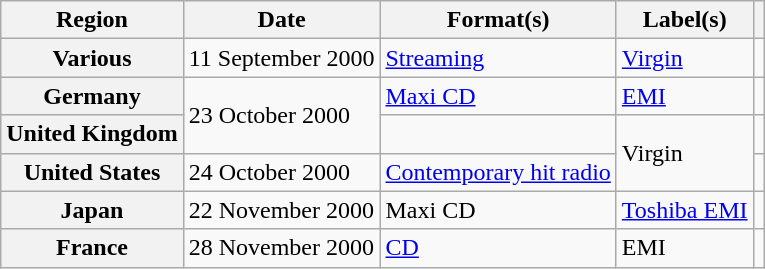<table class="wikitable plainrowheaders">
<tr>
<th scope="col">Region</th>
<th scope="col">Date</th>
<th scope="col">Format(s)</th>
<th scope="col">Label(s)</th>
<th scope="col"></th>
</tr>
<tr>
<th scope="row">Various</th>
<td>11 September 2000</td>
<td><a href='#'>Streaming</a></td>
<td><a href='#'>Virgin</a></td>
<td></td>
</tr>
<tr>
<th scope="row">Germany</th>
<td rowspan="2">23 October 2000</td>
<td><a href='#'>Maxi CD</a></td>
<td><a href='#'>EMI</a></td>
<td></td>
</tr>
<tr>
<th scope="row">United Kingdom</th>
<td></td>
<td rowspan="2">Virgin</td>
<td></td>
</tr>
<tr>
<th scope="row">United States</th>
<td>24 October 2000</td>
<td><a href='#'>Contemporary hit radio</a></td>
<td></td>
</tr>
<tr>
<th scope="row">Japan</th>
<td>22 November 2000</td>
<td>Maxi CD</td>
<td><a href='#'>Toshiba EMI</a></td>
<td></td>
</tr>
<tr>
<th scope="row">France</th>
<td>28 November 2000</td>
<td><a href='#'>CD</a></td>
<td>EMI</td>
<td></td>
</tr>
</table>
